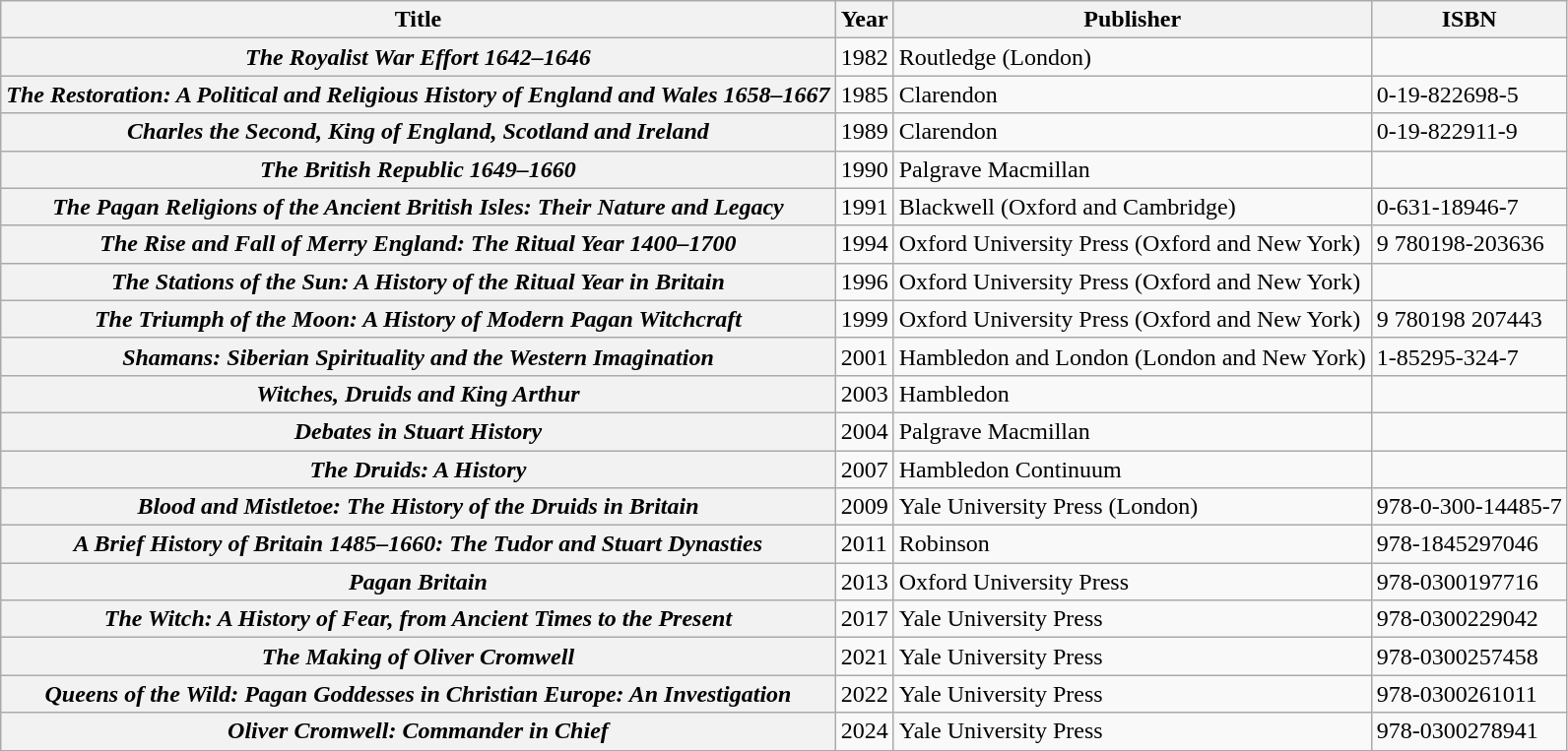<table class="wikitable plainrowheaders sortable">
<tr>
<th scope="col">Title</th>
<th scope="col">Year</th>
<th scope="col">Publisher</th>
<th scope="col" class="unsortable">ISBN</th>
</tr>
<tr>
<th scope="row"><em>The Royalist War Effort 1642–1646</em></th>
<td>1982</td>
<td>Routledge (London)</td>
<td></td>
</tr>
<tr>
<th scope="row"><em>The Restoration: A Political and Religious History of England and Wales 1658–1667</em></th>
<td>1985</td>
<td>Clarendon</td>
<td>0-19-822698-5</td>
</tr>
<tr>
<th scope="row"><em>Charles the Second, King of England, Scotland and Ireland</em></th>
<td>1989</td>
<td>Clarendon</td>
<td>0-19-822911-9</td>
</tr>
<tr>
<th scope="row"><em>The British Republic 1649–1660</em></th>
<td>1990</td>
<td>Palgrave Macmillan</td>
<td></td>
</tr>
<tr>
<th scope="row"><em>The Pagan Religions of the Ancient British Isles: Their Nature and Legacy</em></th>
<td>1991</td>
<td>Blackwell (Oxford and Cambridge)</td>
<td>0-631-18946-7</td>
</tr>
<tr>
<th scope="row"><em>The Rise and Fall of Merry England: The Ritual Year 1400–1700</em></th>
<td>1994</td>
<td>Oxford University Press (Oxford and New York)</td>
<td>9 780198-203636</td>
</tr>
<tr>
<th scope="row"><em>The Stations of the Sun: A History of the Ritual Year in Britain</em></th>
<td>1996</td>
<td>Oxford University Press (Oxford and New York)</td>
<td></td>
</tr>
<tr>
<th scope="row"><em>The Triumph of the Moon: A History of Modern Pagan Witchcraft</em></th>
<td>1999</td>
<td>Oxford University Press (Oxford and New York)</td>
<td>9 780198 207443</td>
</tr>
<tr>
<th scope="row"><em>Shamans: Siberian Spirituality and the Western Imagination</em></th>
<td>2001</td>
<td>Hambledon and London (London and New York)</td>
<td>1-85295-324-7</td>
</tr>
<tr>
<th scope="row"><em>Witches, Druids and King Arthur</em></th>
<td>2003</td>
<td>Hambledon</td>
<td></td>
</tr>
<tr>
<th scope="row"><em>Debates in Stuart History</em></th>
<td>2004</td>
<td>Palgrave Macmillan</td>
<td></td>
</tr>
<tr>
<th scope="row"><em>The Druids: A History</em></th>
<td>2007</td>
<td>Hambledon Continuum</td>
<td></td>
</tr>
<tr>
<th scope="row"><em>Blood and Mistletoe: The History of the Druids in Britain</em></th>
<td>2009</td>
<td>Yale University Press (London)</td>
<td>978-0-300-14485-7</td>
</tr>
<tr>
<th scope="row"><em>A Brief History of Britain 1485–1660: The Tudor and Stuart Dynasties</em></th>
<td>2011</td>
<td>Robinson</td>
<td>978-1845297046</td>
</tr>
<tr>
<th scope="row"><em>Pagan Britain</em></th>
<td>2013</td>
<td>Oxford University Press</td>
<td>978-0300197716</td>
</tr>
<tr>
<th scope="row"><em>The Witch: A History of Fear, from Ancient Times to the Present</em></th>
<td>2017</td>
<td>Yale University Press</td>
<td>978-0300229042</td>
</tr>
<tr>
<th scope="row"><em>The Making of Oliver Cromwell</em></th>
<td>2021</td>
<td>Yale University Press</td>
<td>978-0300257458</td>
</tr>
<tr>
<th scope="row"><em>Queens of the Wild: Pagan Goddesses in Christian Europe: An Investigation</em></th>
<td>2022</td>
<td>Yale University Press</td>
<td>978-0300261011</td>
</tr>
<tr>
<th scope="row"><em>Oliver Cromwell: Commander in Chief</em></th>
<td>2024</td>
<td>Yale University Press</td>
<td>978-0300278941</td>
</tr>
<tr>
</tr>
</table>
